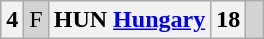<table class="wikitable">
<tr style="text-align:center;background-color:#D3D3D3">
<th>4</th>
<td>F</td>
<th>HUN <a href='#'>Hungary</a></th>
<th>18</th>
<td> </td>
</tr>
</table>
